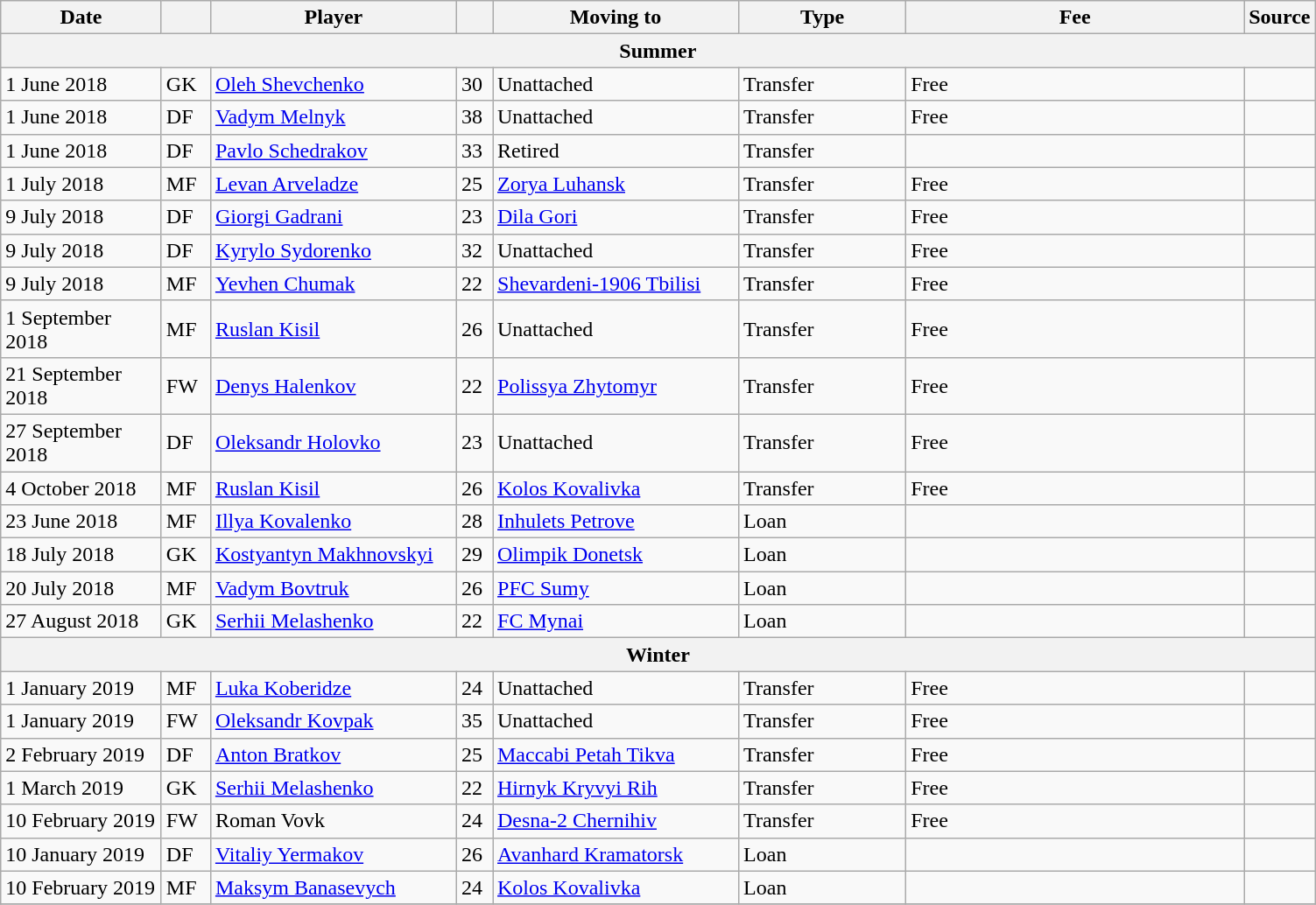<table class="wikitable sortable">
<tr>
<th style="width:115px;">Date</th>
<th style="width:30px;"></th>
<th style="width:180px;">Player</th>
<th style="width:20px;"></th>
<th style="width:180px;">Moving to</th>
<th style="width:120px;" class="unsortable">Type</th>
<th style="width:250px;" class="unsortable">Fee</th>
<th style="width:20px;">Source</th>
</tr>
<tr>
<th colspan=8>Summer</th>
</tr>
<tr>
<td>1 June 2018</td>
<td>GK</td>
<td> <a href='#'>Oleh Shevchenko</a></td>
<td>30</td>
<td>Unattached</td>
<td>Transfer</td>
<td>Free</td>
<td></td>
</tr>
<tr>
<td>1 June 2018</td>
<td>DF</td>
<td> <a href='#'>Vadym Melnyk</a></td>
<td>38</td>
<td>Unattached</td>
<td>Transfer</td>
<td>Free</td>
<td></td>
</tr>
<tr>
<td>1 June 2018</td>
<td>DF</td>
<td> <a href='#'>Pavlo Schedrakov</a></td>
<td>33</td>
<td>Retired</td>
<td>Transfer</td>
<td></td>
<td></td>
</tr>
<tr>
<td>1 July 2018</td>
<td>MF</td>
<td> <a href='#'>Levan Arveladze</a></td>
<td>25</td>
<td> <a href='#'>Zorya Luhansk</a></td>
<td>Transfer</td>
<td>Free</td>
<td></td>
</tr>
<tr>
<td>9 July 2018</td>
<td>DF</td>
<td> <a href='#'>Giorgi Gadrani</a></td>
<td>23</td>
<td> <a href='#'>Dila Gori</a></td>
<td>Transfer</td>
<td>Free</td>
<td></td>
</tr>
<tr>
<td>9 July 2018</td>
<td>DF</td>
<td> <a href='#'>Kyrylo Sydorenko</a></td>
<td>32</td>
<td>Unattached</td>
<td>Transfer</td>
<td>Free</td>
<td></td>
</tr>
<tr>
<td>9 July 2018</td>
<td>MF</td>
<td> <a href='#'>Yevhen Chumak</a></td>
<td>22</td>
<td> <a href='#'>Shevardeni-1906 Tbilisi</a></td>
<td>Transfer</td>
<td>Free</td>
<td></td>
</tr>
<tr>
<td>1 September 2018</td>
<td>MF</td>
<td> <a href='#'>Ruslan Kisil</a></td>
<td>26</td>
<td>Unattached</td>
<td>Transfer</td>
<td>Free</td>
<td></td>
</tr>
<tr>
<td>21 September 2018</td>
<td>FW</td>
<td> <a href='#'>Denys Halenkov</a></td>
<td>22</td>
<td> <a href='#'>Polissya Zhytomyr</a></td>
<td>Transfer</td>
<td>Free</td>
<td></td>
</tr>
<tr>
<td>27 September 2018</td>
<td>DF</td>
<td> <a href='#'>Oleksandr Holovko</a></td>
<td>23</td>
<td>Unattached</td>
<td>Transfer</td>
<td>Free</td>
<td></td>
</tr>
<tr>
<td>4 October 2018</td>
<td>MF</td>
<td> <a href='#'>Ruslan Kisil</a></td>
<td>26</td>
<td> <a href='#'>Kolos Kovalivka</a></td>
<td>Transfer</td>
<td>Free</td>
<td></td>
</tr>
<tr>
<td>23 June 2018</td>
<td>MF</td>
<td> <a href='#'>Illya Kovalenko</a></td>
<td>28</td>
<td> <a href='#'>Inhulets Petrove</a></td>
<td>Loan</td>
<td></td>
<td></td>
</tr>
<tr>
<td>18 July 2018</td>
<td>GK</td>
<td> <a href='#'>Kostyantyn Makhnovskyi</a></td>
<td>29</td>
<td> <a href='#'>Olimpik Donetsk</a></td>
<td>Loan</td>
<td></td>
<td></td>
</tr>
<tr>
<td>20 July 2018</td>
<td>MF</td>
<td> <a href='#'>Vadym Bovtruk</a></td>
<td>26</td>
<td> <a href='#'>PFC Sumy</a></td>
<td>Loan</td>
<td></td>
<td></td>
</tr>
<tr>
<td>27 August 2018</td>
<td>GK</td>
<td> <a href='#'>Serhii Melashenko</a></td>
<td>22</td>
<td> <a href='#'>FC Mynai</a></td>
<td>Loan</td>
<td></td>
<td></td>
</tr>
<tr>
<th colspan=8>Winter</th>
</tr>
<tr>
<td>1 January 2019</td>
<td>MF</td>
<td> <a href='#'>Luka Koberidze</a></td>
<td>24</td>
<td>Unattached</td>
<td>Transfer</td>
<td>Free</td>
<td></td>
</tr>
<tr>
<td>1 January 2019</td>
<td>FW</td>
<td> <a href='#'>Oleksandr Kovpak</a></td>
<td>35</td>
<td>Unattached</td>
<td>Transfer</td>
<td>Free</td>
<td></td>
</tr>
<tr>
<td>2 February 2019</td>
<td>DF</td>
<td> <a href='#'>Anton Bratkov</a></td>
<td>25</td>
<td> <a href='#'>Maccabi Petah Tikva</a></td>
<td>Transfer</td>
<td>Free</td>
<td></td>
</tr>
<tr>
<td>1 March 2019</td>
<td>GK</td>
<td> <a href='#'>Serhii Melashenko</a></td>
<td>22</td>
<td> <a href='#'>Hirnyk Kryvyi Rih</a></td>
<td>Transfer</td>
<td>Free</td>
<td></td>
</tr>
<tr>
<td>10 February 2019</td>
<td>FW</td>
<td> Roman Vovk</td>
<td>24</td>
<td> <a href='#'>Desna-2 Chernihiv</a></td>
<td>Transfer</td>
<td>Free</td>
<td></td>
</tr>
<tr>
<td>10 January 2019</td>
<td>DF</td>
<td> <a href='#'>Vitaliy Yermakov</a></td>
<td>26</td>
<td> <a href='#'>Avanhard Kramatorsk</a></td>
<td>Loan</td>
<td></td>
<td></td>
</tr>
<tr>
<td>10 February 2019</td>
<td>MF</td>
<td> <a href='#'>Maksym Banasevych</a></td>
<td>24</td>
<td> <a href='#'>Kolos Kovalivka</a></td>
<td>Loan</td>
<td></td>
<td></td>
</tr>
<tr>
</tr>
</table>
